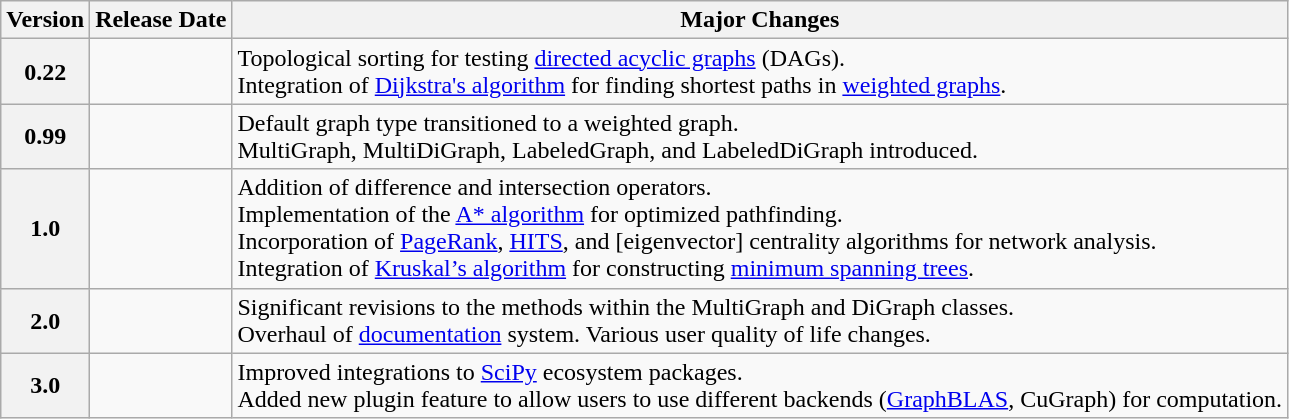<table class=wikitable>
<tr>
<th>Version</th>
<th>Release Date</th>
<th>Major Changes</th>
</tr>
<tr>
<th>0.22</th>
<td></td>
<td>Topological sorting for testing <a href='#'>directed acyclic graphs</a> (DAGs).<br>Integration of <a href='#'>Dijkstra's algorithm</a> for finding shortest paths in <a href='#'>weighted graphs</a>.</td>
</tr>
<tr>
<th>0.99</th>
<td></td>
<td>Default graph type transitioned to a weighted graph.<br>MultiGraph, MultiDiGraph, LabeledGraph, and LabeledDiGraph introduced.</td>
</tr>
<tr>
<th>1.0</th>
<td></td>
<td>Addition of difference and intersection operators.<br>Implementation of the <a href='#'>A* algorithm</a> for optimized pathfinding.<br>Incorporation of <a href='#'>PageRank</a>, <a href='#'>HITS</a>, and [eigenvector] centrality algorithms for network analysis.<br>Integration of <a href='#'>Kruskal’s algorithm</a> for constructing <a href='#'>minimum spanning trees</a>.</td>
</tr>
<tr>
<th>2.0</th>
<td></td>
<td>Significant revisions to the methods within the MultiGraph and DiGraph classes.<br>Overhaul of <a href='#'>documentation</a> system.
Various user quality of life changes.</td>
</tr>
<tr>
<th>3.0</th>
<td></td>
<td>Improved integrations to <a href='#'>SciPy</a> ecosystem packages.<br>Added new plugin feature to allow users to use different backends (<a href='#'>GraphBLAS</a>, CuGraph) for computation.</td>
</tr>
</table>
